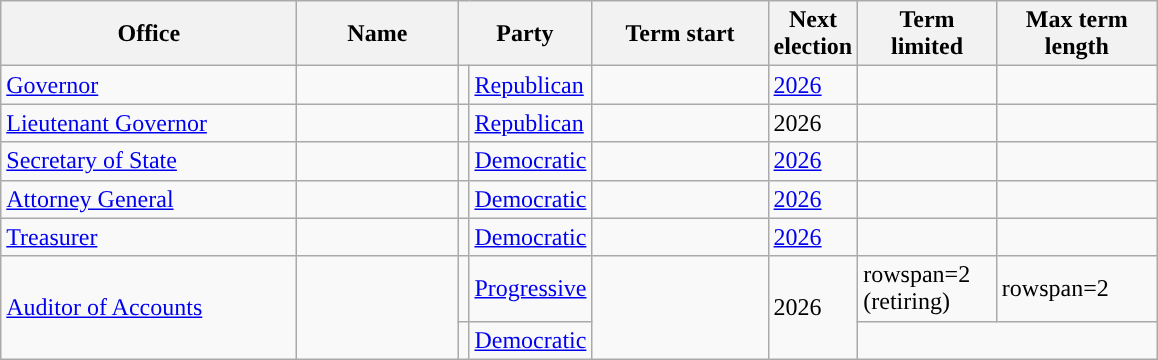<table class="sortable wikitable">
<tr>
<th scope="col" width=190>Office</th>
<th scope="col" width=100>Name</th>
<th scope="col" width=75 colspan=2>Party</th>
<th scope="col" width=110>Term start</th>
<th scope="col" width=50>Next election</th>
<th scope="col" width=85>Term limited</th>
<th scope="col" width=100>Max term length</th>
</tr>
<tr>
<td><a href='#'>Governor</a></td>
<td></td>
<td style="background-color:"></td>
<td><a href='#'>Republican</a></td>
<td></td>
<td><a href='#'>2026</a></td>
<td></td>
<td></td>
</tr>
<tr>
<td><a href='#'>Lieutenant Governor</a></td>
<td></td>
<td style="background-color:"></td>
<td><a href='#'>Republican</a></td>
<td></td>
<td>2026</td>
<td></td>
<td></td>
</tr>
<tr>
<td><a href='#'>Secretary of State</a></td>
<td></td>
<td style="background-color:"></td>
<td><a href='#'>Democratic</a></td>
<td></td>
<td><a href='#'>2026</a></td>
<td></td>
<td></td>
</tr>
<tr>
<td><a href='#'>Attorney General</a></td>
<td></td>
<td style="background-color:"></td>
<td><a href='#'>Democratic</a></td>
<td></td>
<td><a href='#'>2026</a></td>
<td></td>
<td></td>
</tr>
<tr>
<td><a href='#'>Treasurer</a></td>
<td></td>
<td style="background-color:"></td>
<td><a href='#'>Democratic</a></td>
<td></td>
<td><a href='#'>2026</a></td>
<td></td>
<td></td>
</tr>
<tr>
<td rowspan=2><a href='#'>Auditor of Accounts</a></td>
<td rowspan=2></td>
<td style="background-color:"></td>
<td><a href='#'>Progressive</a></td>
<td rowspan=2></td>
<td rowspan=2>2026</td>
<td>rowspan=2  (retiring)</td>
<td>rowspan=2 </td>
</tr>
<tr>
<td style="background-color:"></td>
<td><a href='#'>Democratic</a></td>
</tr>
</table>
